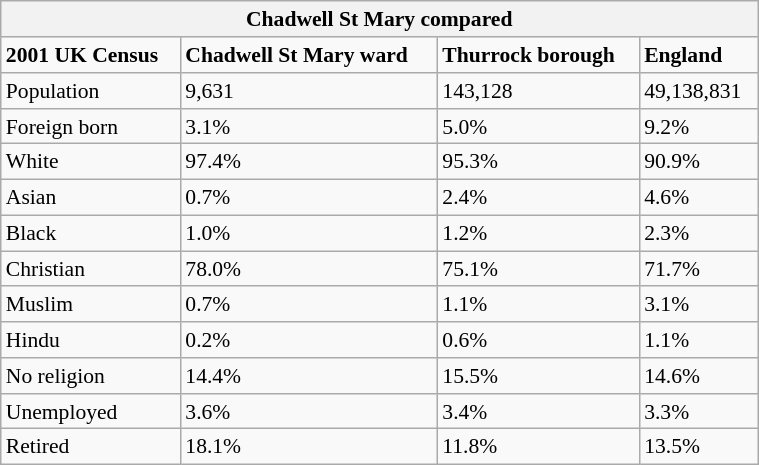<table class="wikitable" id="toc" style="float: right; margin-left: 2em; width: 40%; font-size: 90%;" cellspacing="3">
<tr>
<th colspan="4"><strong>Chadwell St Mary compared</strong></th>
</tr>
<tr>
<td><strong>2001 UK Census</strong></td>
<td><strong>Chadwell St Mary ward</strong></td>
<td><strong>Thurrock borough</strong></td>
<td><strong>England</strong></td>
</tr>
<tr>
<td>Population</td>
<td>9,631</td>
<td>143,128</td>
<td>49,138,831</td>
</tr>
<tr>
<td>Foreign born</td>
<td>3.1%</td>
<td>5.0%</td>
<td>9.2%</td>
</tr>
<tr>
<td>White</td>
<td>97.4%</td>
<td>95.3%</td>
<td>90.9%</td>
</tr>
<tr>
<td>Asian</td>
<td>0.7%</td>
<td>2.4%</td>
<td>4.6%</td>
</tr>
<tr>
<td>Black</td>
<td>1.0%</td>
<td>1.2%</td>
<td>2.3%</td>
</tr>
<tr>
<td>Christian</td>
<td>78.0%</td>
<td>75.1%</td>
<td>71.7%</td>
</tr>
<tr>
<td>Muslim</td>
<td>0.7%</td>
<td>1.1%</td>
<td>3.1%</td>
</tr>
<tr>
<td>Hindu</td>
<td>0.2%</td>
<td>0.6%</td>
<td>1.1%</td>
</tr>
<tr>
<td>No religion</td>
<td>14.4%</td>
<td>15.5%</td>
<td>14.6%</td>
</tr>
<tr>
<td>Unemployed</td>
<td>3.6%</td>
<td>3.4%</td>
<td>3.3%</td>
</tr>
<tr>
<td>Retired</td>
<td>18.1%</td>
<td>11.8%</td>
<td>13.5%</td>
</tr>
</table>
